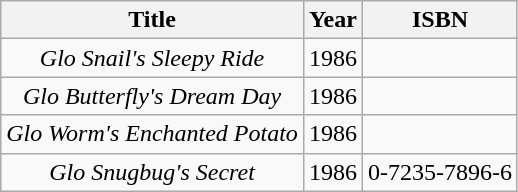<table class="wikitable" style="text-align:center">
<tr>
<th>Title</th>
<th>Year</th>
<th>ISBN</th>
</tr>
<tr>
<td><em>Glo Snail's Sleepy Ride</em></td>
<td>1986</td>
<td></td>
</tr>
<tr>
<td><em>Glo Butterfly's Dream Day</em></td>
<td>1986</td>
<td></td>
</tr>
<tr>
<td><em>Glo Worm's Enchanted Potato</em></td>
<td>1986</td>
<td></td>
</tr>
<tr>
<td><em>Glo Snugbug's Secret</em></td>
<td>1986</td>
<td>0-7235-7896-6</td>
</tr>
</table>
